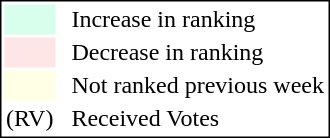<table style="border:1px solid black;">
<tr>
<td style="background:#D8FFEB; width:20px;"></td>
<td> </td>
<td>Increase in ranking</td>
</tr>
<tr>
<td style="background:#FFE6E6; width:20px;"></td>
<td> </td>
<td>Decrease in ranking</td>
</tr>
<tr>
<td style="background:#FFFFE6; width:20px;"></td>
<td> </td>
<td>Not ranked previous week</td>
</tr>
<tr>
<td>(RV)</td>
<td> </td>
<td>Received Votes</td>
</tr>
</table>
